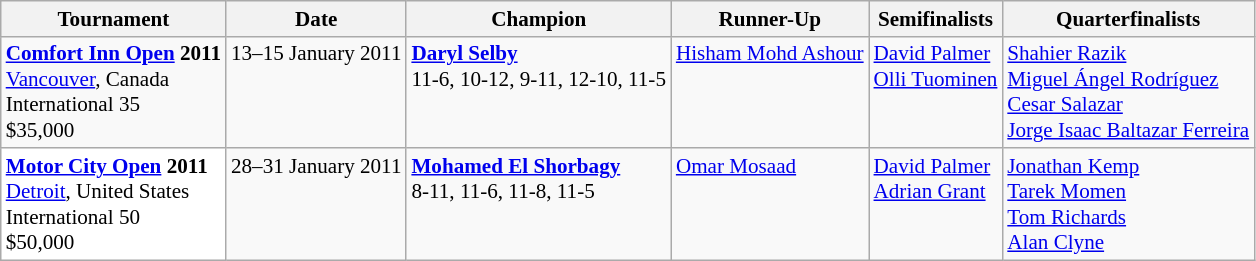<table class="wikitable" style="font-size:88%">
<tr>
<th>Tournament</th>
<th>Date</th>
<th>Champion</th>
<th>Runner-Up</th>
<th>Semifinalists</th>
<th>Quarterfinalists</th>
</tr>
<tr valign=top>
<td><strong><a href='#'>Comfort Inn Open</a> 2011</strong><br> <a href='#'>Vancouver</a>, Canada<br>International 35<br>$35,000</td>
<td>13–15 January 2011</td>
<td> <strong><a href='#'>Daryl Selby</a></strong><br>11-6, 10-12, 9-11, 12-10, 11-5</td>
<td> <a href='#'>Hisham Mohd Ashour</a></td>
<td> <a href='#'>David Palmer</a><br> <a href='#'>Olli Tuominen</a></td>
<td> <a href='#'>Shahier Razik</a><br> <a href='#'>Miguel Ángel Rodríguez</a><br> <a href='#'>Cesar Salazar</a><br> <a href='#'>Jorge Isaac Baltazar Ferreira</a></td>
</tr>
<tr valign=top>
<td style="background:#fff;"><strong><a href='#'>Motor City Open</a> 2011</strong><br> <a href='#'>Detroit</a>, United States<br>International 50<br>$50,000</td>
<td>28–31 January 2011</td>
<td> <strong><a href='#'>Mohamed El Shorbagy</a></strong><br>8-11, 11-6, 11-8, 11-5</td>
<td> <a href='#'>Omar Mosaad</a></td>
<td> <a href='#'>David Palmer</a><br> <a href='#'>Adrian Grant</a></td>
<td> <a href='#'>Jonathan Kemp</a><br> <a href='#'>Tarek Momen</a><br> <a href='#'>Tom Richards</a><br> <a href='#'>Alan Clyne</a></td>
</tr>
</table>
